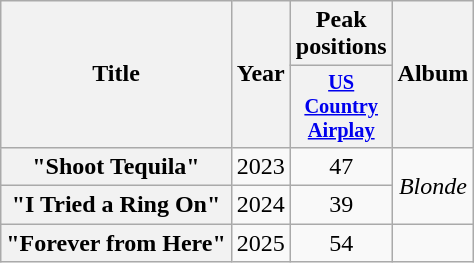<table class="wikitable plainrowheaders" style="text-align:center;">
<tr>
<th scope="col" rowspan="2">Title</th>
<th scope="col" rowspan="2">Year</th>
<th scope="col" colspan="1">Peak positions</th>
<th scope="col" rowspan="2">Album</th>
</tr>
<tr>
<th scope="col" style="width:3em;font-size:85%"><a href='#'>US Country Airplay</a><br></th>
</tr>
<tr>
<th scope="row">"Shoot Tequila"</th>
<td>2023</td>
<td>47</td>
<td rowspan="2"><em>Blonde</em></td>
</tr>
<tr>
<th scope="row">"I Tried a Ring On"</th>
<td>2024</td>
<td>39</td>
</tr>
<tr>
<th scope="row">"Forever from Here"</th>
<td>2025</td>
<td>54</td>
<td></td>
</tr>
</table>
